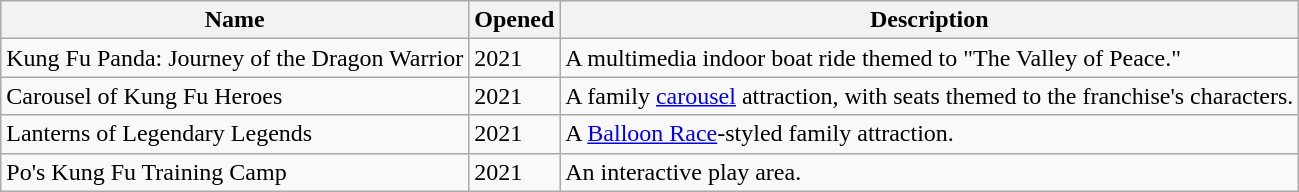<table class="wikitable">
<tr>
<th>Name</th>
<th>Opened</th>
<th>Description</th>
</tr>
<tr>
<td>Kung Fu Panda: Journey of the Dragon Warrior</td>
<td>2021</td>
<td>A multimedia indoor boat ride themed to "The Valley of Peace."</td>
</tr>
<tr>
<td>Carousel of Kung Fu Heroes</td>
<td>2021</td>
<td>A family <a href='#'>carousel</a> attraction, with seats themed to the franchise's characters.</td>
</tr>
<tr>
<td>Lanterns of Legendary Legends</td>
<td>2021</td>
<td>A <a href='#'>Balloon Race</a>-styled family attraction.</td>
</tr>
<tr>
<td>Po's Kung Fu Training Camp</td>
<td>2021</td>
<td>An interactive play area.</td>
</tr>
</table>
